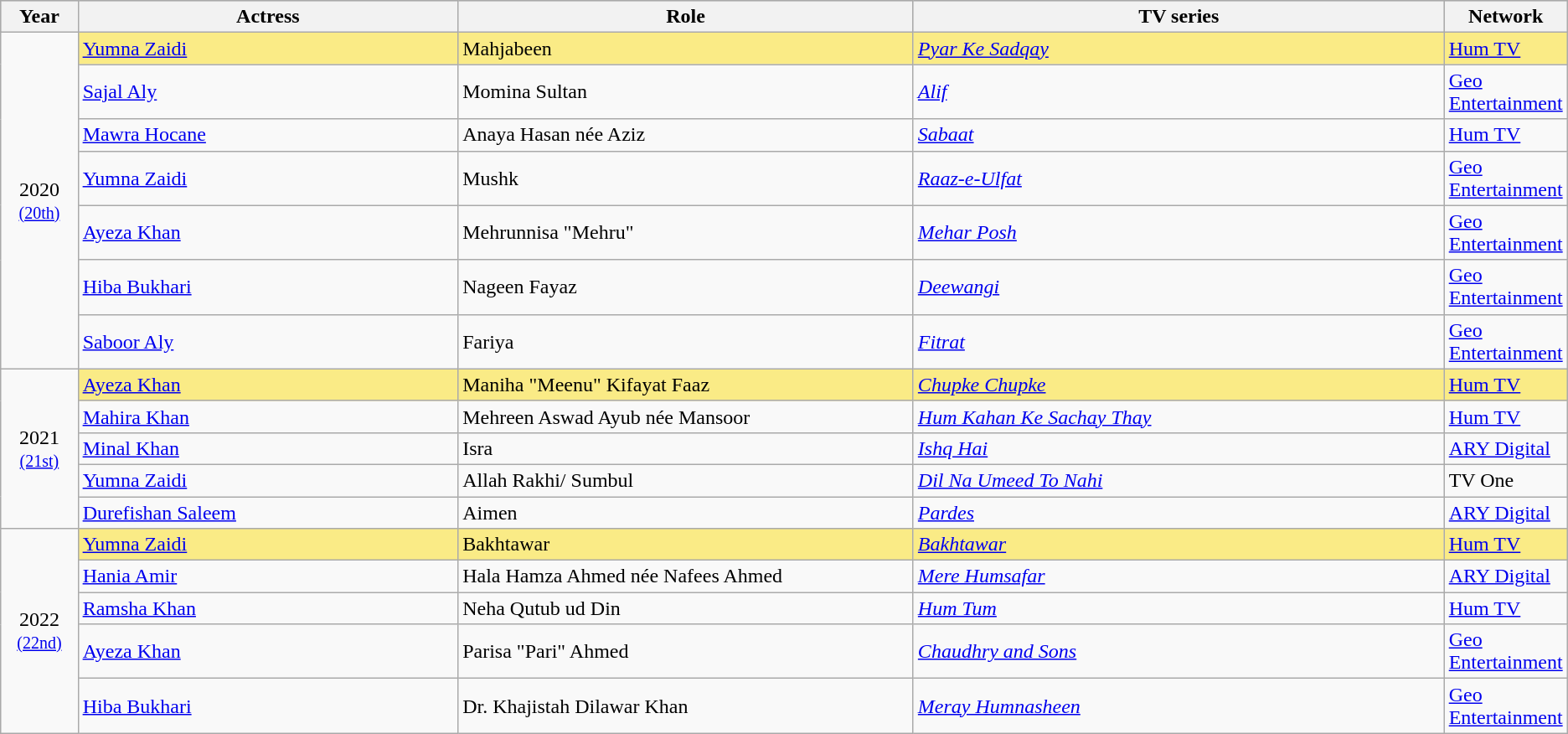<table class="wikitable" style="width:100; text-align: left;">
<tr style="background:#bebebe;">
<th style="width:5%;">Year</th>
<th style="width:25%;">Actress</th>
<th style="width:30%;">Role</th>
<th style="width:35%;">TV series</th>
<th style="width:5%;">Network</th>
</tr>
<tr>
<td rowspan=7 style="text-align:center">2020<br><small><a href='#'>(20th)</a></small></td>
<td style="background:#FAEB86;"><a href='#'>Yumna Zaidi</a></td>
<td style="background:#FAEB86;">Mahjabeen</td>
<td style="background:#FAEB86;"><em><a href='#'>Pyar Ke Sadqay</a></em></td>
<td style="background:#FAEB86;"><a href='#'>Hum TV</a></td>
</tr>
<tr>
<td><a href='#'>Sajal Aly</a></td>
<td>Momina Sultan</td>
<td><em><a href='#'>Alif</a></em></td>
<td><a href='#'>Geo Entertainment</a></td>
</tr>
<tr>
<td><a href='#'>Mawra Hocane</a></td>
<td>Anaya Hasan née Aziz</td>
<td><em><a href='#'>Sabaat</a></em></td>
<td><a href='#'>Hum TV</a></td>
</tr>
<tr>
<td><a href='#'>Yumna Zaidi</a></td>
<td>Mushk</td>
<td><em><a href='#'>Raaz-e-Ulfat</a></em></td>
<td><a href='#'>Geo Entertainment</a></td>
</tr>
<tr>
<td><a href='#'>Ayeza Khan</a></td>
<td>Mehrunnisa "Mehru"</td>
<td><em><a href='#'>Mehar Posh</a></em></td>
<td><a href='#'>Geo Entertainment</a></td>
</tr>
<tr>
<td><a href='#'>Hiba Bukhari</a></td>
<td>Nageen Fayaz</td>
<td><em><a href='#'>Deewangi</a></em></td>
<td><a href='#'>Geo Entertainment</a></td>
</tr>
<tr>
<td><a href='#'>Saboor Aly</a></td>
<td>Fariya</td>
<td><em><a href='#'>Fitrat</a></em></td>
<td><a href='#'>Geo Entertainment</a></td>
</tr>
<tr>
<td rowspan=5 style="text-align:center">2021<br><small><a href='#'>(21st)</a></small></td>
<td style="background:#FAEB86;"><a href='#'>Ayeza Khan</a></td>
<td style="background:#FAEB86;">Maniha "Meenu" Kifayat Faaz</td>
<td style="background:#FAEB86;"><em><a href='#'>Chupke Chupke</a></em></td>
<td style="background:#FAEB86;"><a href='#'>Hum TV</a></td>
</tr>
<tr>
<td><a href='#'>Mahira Khan</a></td>
<td>Mehreen Aswad Ayub née Mansoor</td>
<td><em><a href='#'>Hum Kahan Ke Sachay Thay</a></em></td>
<td><a href='#'>Hum TV</a></td>
</tr>
<tr>
<td><a href='#'>Minal Khan</a></td>
<td>Isra</td>
<td><em><a href='#'>Ishq Hai</a></em></td>
<td><a href='#'>ARY Digital</a></td>
</tr>
<tr>
<td><a href='#'>Yumna Zaidi</a></td>
<td>Allah Rakhi/ Sumbul</td>
<td><em><a href='#'>Dil Na Umeed To Nahi</a></em></td>
<td>TV One</td>
</tr>
<tr>
<td><a href='#'>Durefishan Saleem</a></td>
<td>Aimen</td>
<td><em><a href='#'>Pardes</a></em></td>
<td><a href='#'>ARY Digital</a></td>
</tr>
<tr>
<td rowspan=5 style="text-align:center">2022<br><small><a href='#'>(22nd)</a></small></td>
<td style="background:#FAEB86;"><a href='#'>Yumna Zaidi</a></td>
<td style="background:#FAEB86;">Bakhtawar</td>
<td style="background:#FAEB86;"><em><a href='#'>Bakhtawar</a></em></td>
<td style="background:#FAEB86;"><a href='#'>Hum TV</a></td>
</tr>
<tr>
<td><a href='#'>Hania Amir</a></td>
<td>Hala Hamza Ahmed née Nafees Ahmed</td>
<td><em><a href='#'>Mere Humsafar</a></em></td>
<td><a href='#'>ARY Digital</a></td>
</tr>
<tr>
<td><a href='#'>Ramsha Khan</a></td>
<td>Neha Qutub ud Din</td>
<td><em><a href='#'>Hum Tum</a></em></td>
<td><a href='#'>Hum TV</a></td>
</tr>
<tr>
<td><a href='#'>Ayeza Khan</a></td>
<td>Parisa "Pari" Ahmed</td>
<td><em><a href='#'>Chaudhry and Sons</a></em></td>
<td><a href='#'>Geo Entertainment</a></td>
</tr>
<tr>
<td><a href='#'>Hiba Bukhari</a></td>
<td>Dr. Khajistah Dilawar Khan</td>
<td><em><a href='#'>Meray Humnasheen</a></em></td>
<td><a href='#'>Geo Entertainment</a></td>
</tr>
</table>
